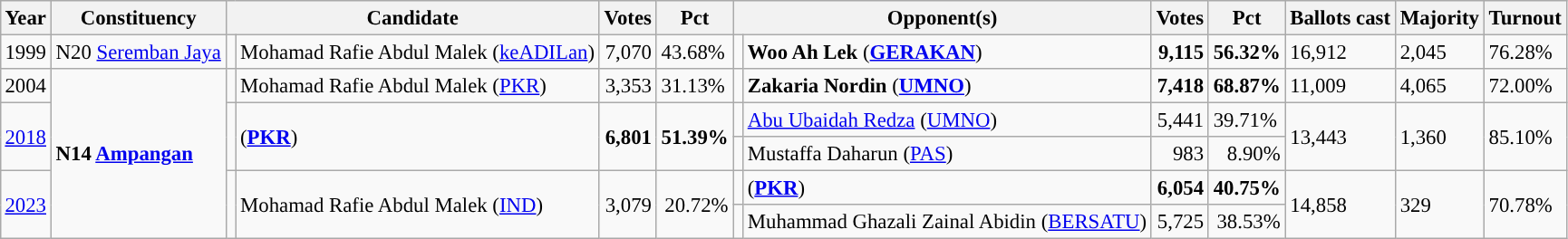<table class="wikitable" style="margin:0.5em ; font-size:95%">
<tr>
<th>Year</th>
<th>Constituency</th>
<th colspan=2>Candidate</th>
<th>Votes</th>
<th>Pct</th>
<th colspan=2>Opponent(s)</th>
<th>Votes</th>
<th>Pct</th>
<th>Ballots cast</th>
<th>Majority</th>
<th>Turnout</th>
</tr>
<tr>
<td>1999</td>
<td>N20 <a href='#'>Seremban Jaya</a></td>
<td></td>
<td>Mohamad Rafie Abdul Malek (<a href='#'>keADILan</a>)</td>
<td align="right">7,070</td>
<td>43.68%</td>
<td></td>
<td><strong>Woo Ah Lek</strong> (<a href='#'><strong>GERAKAN</strong></a>)</td>
<td align="right"><strong>9,115</strong></td>
<td><strong>56.32%</strong></td>
<td>16,912</td>
<td>2,045</td>
<td>76.28%</td>
</tr>
<tr>
<td>2004</td>
<td rowspan=5><strong>N14 <a href='#'>Ampangan</a></strong></td>
<td></td>
<td>Mohamad Rafie Abdul Malek (<a href='#'>PKR</a>)</td>
<td align="right">3,353</td>
<td>31.13%</td>
<td></td>
<td><strong>Zakaria Nordin</strong> (<a href='#'><strong>UMNO</strong></a>)</td>
<td align="right"><strong>7,418</strong></td>
<td><strong>68.87%</strong></td>
<td>11,009</td>
<td>4,065</td>
<td>72.00%</td>
</tr>
<tr>
<td rowspan=2><a href='#'>2018</a></td>
<td rowspan=2 ></td>
<td rowspan=2> (<a href='#'><strong>PKR</strong></a>)</td>
<td rowspan=2 align="right"><strong>6,801</strong></td>
<td rowspan=2><strong>51.39%</strong></td>
<td></td>
<td><a href='#'>Abu Ubaidah Redza</a> (<a href='#'>UMNO</a>)</td>
<td align="right">5,441</td>
<td>39.71%</td>
<td rowspan=2>13,443</td>
<td rowspan=2>1,360</td>
<td rowspan=2>85.10%</td>
</tr>
<tr>
<td></td>
<td>Mustaffa Daharun (<a href='#'>PAS</a>)</td>
<td align="right">983</td>
<td align="right">8.90%</td>
</tr>
<tr>
<td rowspan=2><a href='#'>2023</a></td>
<td rowspan=2 ></td>
<td rowspan=2>Mohamad Rafie Abdul Malek (<a href='#'>IND</a>)</td>
<td rowspan=2 align="right">3,079</td>
<td rowspan=2 align="right">20.72%</td>
<td></td>
<td> (<a href='#'><strong>PKR</strong></a>)</td>
<td align="right"><strong>6,054</strong></td>
<td><strong>40.75%</strong></td>
<td rowspan=2>14,858</td>
<td rowspan=2>329</td>
<td rowspan=2>70.78%</td>
</tr>
<tr>
<td></td>
<td>Muhammad Ghazali Zainal Abidin (<a href='#'>BERSATU</a>)</td>
<td align="right">5,725</td>
<td align="right">38.53%</td>
</tr>
</table>
